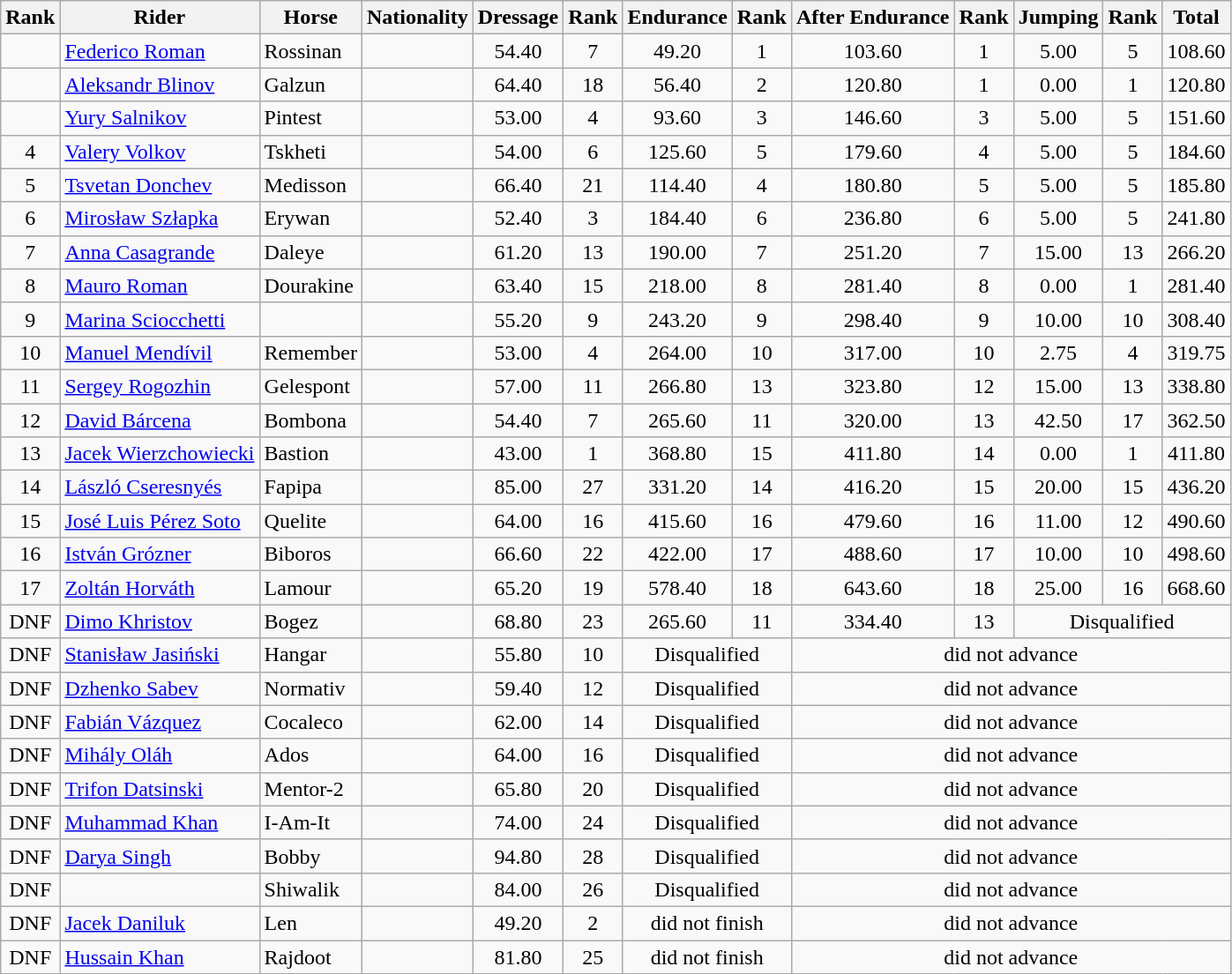<table class="wikitable sortable" style="text-align:center">
<tr>
<th>Rank</th>
<th>Rider</th>
<th>Horse</th>
<th>Nationality</th>
<th>Dressage</th>
<th>Rank</th>
<th>Endurance</th>
<th>Rank</th>
<th>After Endurance</th>
<th>Rank</th>
<th>Jumping</th>
<th>Rank</th>
<th>Total</th>
</tr>
<tr>
<td></td>
<td align=left><a href='#'>Federico Roman</a></td>
<td align=left>Rossinan</td>
<td align=left></td>
<td>54.40</td>
<td>7</td>
<td>49.20</td>
<td>1</td>
<td>103.60</td>
<td>1</td>
<td>5.00</td>
<td>5</td>
<td>108.60</td>
</tr>
<tr>
<td></td>
<td align=left><a href='#'>Aleksandr Blinov</a></td>
<td align=left>Galzun</td>
<td align=left></td>
<td>64.40</td>
<td>18</td>
<td>56.40</td>
<td>2</td>
<td>120.80</td>
<td>1</td>
<td>0.00</td>
<td>1</td>
<td>120.80</td>
</tr>
<tr>
<td></td>
<td align=left><a href='#'>Yury Salnikov</a></td>
<td align=left>Pintest</td>
<td align=left></td>
<td>53.00</td>
<td>4</td>
<td>93.60</td>
<td>3</td>
<td>146.60</td>
<td>3</td>
<td>5.00</td>
<td>5</td>
<td>151.60</td>
</tr>
<tr>
<td>4</td>
<td align=left><a href='#'>Valery Volkov</a></td>
<td align=left>Tskheti</td>
<td align=left></td>
<td>54.00</td>
<td>6</td>
<td>125.60</td>
<td>5</td>
<td>179.60</td>
<td>4</td>
<td>5.00</td>
<td>5</td>
<td>184.60</td>
</tr>
<tr>
<td>5</td>
<td align=left><a href='#'>Tsvetan Donchev</a></td>
<td align=left>Medisson</td>
<td align=left></td>
<td>66.40</td>
<td>21</td>
<td>114.40</td>
<td>4</td>
<td>180.80</td>
<td>5</td>
<td>5.00</td>
<td>5</td>
<td>185.80</td>
</tr>
<tr>
<td>6</td>
<td align=left><a href='#'>Mirosław Szłapka</a></td>
<td align=left>Erywan</td>
<td align=left></td>
<td>52.40</td>
<td>3</td>
<td>184.40</td>
<td>6</td>
<td>236.80</td>
<td>6</td>
<td>5.00</td>
<td>5</td>
<td>241.80</td>
</tr>
<tr>
<td>7</td>
<td align=left><a href='#'>Anna Casagrande</a></td>
<td align=left>Daleye</td>
<td align=left></td>
<td>61.20</td>
<td>13</td>
<td>190.00</td>
<td>7</td>
<td>251.20</td>
<td>7</td>
<td>15.00</td>
<td>13</td>
<td>266.20</td>
</tr>
<tr>
<td>8</td>
<td align=left><a href='#'>Mauro Roman</a></td>
<td align=left>Dourakine</td>
<td align=left></td>
<td>63.40</td>
<td>15</td>
<td>218.00</td>
<td>8</td>
<td>281.40</td>
<td>8</td>
<td>0.00</td>
<td>1</td>
<td>281.40</td>
</tr>
<tr>
<td>9</td>
<td align=left><a href='#'>Marina Sciocchetti</a></td>
<td align=left></td>
<td align=left></td>
<td>55.20</td>
<td>9</td>
<td>243.20</td>
<td>9</td>
<td>298.40</td>
<td>9</td>
<td>10.00</td>
<td>10</td>
<td>308.40</td>
</tr>
<tr>
<td>10</td>
<td align=left><a href='#'>Manuel Mendívil</a></td>
<td align=left>Remember</td>
<td align=left></td>
<td>53.00</td>
<td>4</td>
<td>264.00</td>
<td>10</td>
<td>317.00</td>
<td>10</td>
<td>2.75</td>
<td>4</td>
<td>319.75</td>
</tr>
<tr>
<td>11</td>
<td align=left><a href='#'>Sergey Rogozhin</a></td>
<td align=left>Gelespont</td>
<td align=left></td>
<td>57.00</td>
<td>11</td>
<td>266.80</td>
<td>13</td>
<td>323.80</td>
<td>12</td>
<td>15.00</td>
<td>13</td>
<td>338.80</td>
</tr>
<tr>
<td>12</td>
<td align=left><a href='#'>David Bárcena</a></td>
<td align=left>Bombona</td>
<td align=left></td>
<td>54.40</td>
<td>7</td>
<td>265.60</td>
<td>11</td>
<td>320.00</td>
<td>13</td>
<td>42.50</td>
<td>17</td>
<td>362.50</td>
</tr>
<tr>
<td>13</td>
<td align=left><a href='#'>Jacek Wierzchowiecki</a></td>
<td align=left>Bastion</td>
<td align=left></td>
<td>43.00</td>
<td>1</td>
<td>368.80</td>
<td>15</td>
<td>411.80</td>
<td>14</td>
<td>0.00</td>
<td>1</td>
<td>411.80</td>
</tr>
<tr>
<td>14</td>
<td align=left><a href='#'>László Cseresnyés</a></td>
<td align=left>Fapipa</td>
<td align=left></td>
<td>85.00</td>
<td>27</td>
<td>331.20</td>
<td>14</td>
<td>416.20</td>
<td>15</td>
<td>20.00</td>
<td>15</td>
<td>436.20</td>
</tr>
<tr>
<td>15</td>
<td align=left><a href='#'>José Luis Pérez Soto</a></td>
<td align=left>Quelite</td>
<td align=left></td>
<td>64.00</td>
<td>16</td>
<td>415.60</td>
<td>16</td>
<td>479.60</td>
<td>16</td>
<td>11.00</td>
<td>12</td>
<td>490.60</td>
</tr>
<tr>
<td>16</td>
<td align=left><a href='#'>István Grózner</a></td>
<td align=left>Biboros</td>
<td align=left></td>
<td>66.60</td>
<td>22</td>
<td>422.00</td>
<td>17</td>
<td>488.60</td>
<td>17</td>
<td>10.00</td>
<td>10</td>
<td>498.60</td>
</tr>
<tr>
<td>17</td>
<td align=left><a href='#'>Zoltán Horváth</a></td>
<td align=left>Lamour</td>
<td align=left></td>
<td>65.20</td>
<td>19</td>
<td>578.40</td>
<td>18</td>
<td>643.60</td>
<td>18</td>
<td>25.00</td>
<td>16</td>
<td>668.60</td>
</tr>
<tr>
<td>DNF</td>
<td align=left><a href='#'>Dimo Khristov</a></td>
<td align=left>Bogez</td>
<td align=left></td>
<td>68.80</td>
<td>23</td>
<td>265.60</td>
<td>11</td>
<td>334.40</td>
<td>13</td>
<td colspan=3>Disqualified</td>
</tr>
<tr>
<td>DNF</td>
<td align=left><a href='#'>Stanisław Jasiński</a></td>
<td align=left>Hangar</td>
<td align=left></td>
<td>55.80</td>
<td>10</td>
<td colspan=2>Disqualified</td>
<td colspan=5>did not advance</td>
</tr>
<tr>
<td>DNF</td>
<td align=left><a href='#'>Dzhenko Sabev</a></td>
<td align=left>Normativ</td>
<td align=left></td>
<td>59.40</td>
<td>12</td>
<td colspan=2>Disqualified</td>
<td colspan=5>did not advance</td>
</tr>
<tr>
<td>DNF</td>
<td align=left><a href='#'>Fabián Vázquez</a></td>
<td align=left>Cocaleco</td>
<td align=left></td>
<td>62.00</td>
<td>14</td>
<td colspan=2>Disqualified</td>
<td colspan=5>did not advance</td>
</tr>
<tr>
<td>DNF</td>
<td align=left><a href='#'>Mihály Oláh</a></td>
<td align=left>Ados</td>
<td align=left></td>
<td>64.00</td>
<td>16</td>
<td colspan=2>Disqualified</td>
<td colspan=5>did not advance</td>
</tr>
<tr>
<td>DNF</td>
<td align=left><a href='#'>Trifon Datsinski</a></td>
<td align=left>Mentor-2</td>
<td align=left></td>
<td>65.80</td>
<td>20</td>
<td colspan=2>Disqualified</td>
<td colspan=5>did not advance</td>
</tr>
<tr>
<td>DNF</td>
<td align=left><a href='#'>Muhammad Khan</a></td>
<td align=left>I-Am-It</td>
<td align=left></td>
<td>74.00</td>
<td>24</td>
<td colspan=2>Disqualified</td>
<td colspan=5>did not advance</td>
</tr>
<tr>
<td>DNF</td>
<td align=left><a href='#'>Darya Singh</a></td>
<td align=left>Bobby</td>
<td align=left></td>
<td>94.80</td>
<td>28</td>
<td colspan=2>Disqualified</td>
<td colspan=5>did not advance</td>
</tr>
<tr>
<td>DNF</td>
<td align=left></td>
<td align=left>Shiwalik</td>
<td align=left></td>
<td>84.00</td>
<td>26</td>
<td colspan=2>Disqualified</td>
<td colspan=5>did not advance</td>
</tr>
<tr>
<td>DNF</td>
<td align=left><a href='#'>Jacek Daniluk</a></td>
<td align=left>Len</td>
<td align=left></td>
<td>49.20</td>
<td>2</td>
<td colspan=2>did not finish</td>
<td colspan=5>did not advance</td>
</tr>
<tr>
<td>DNF</td>
<td align=left><a href='#'>Hussain Khan</a></td>
<td align=left>Rajdoot</td>
<td align=left></td>
<td>81.80</td>
<td>25</td>
<td colspan=2>did not finish</td>
<td colspan=5>did not advance</td>
</tr>
</table>
